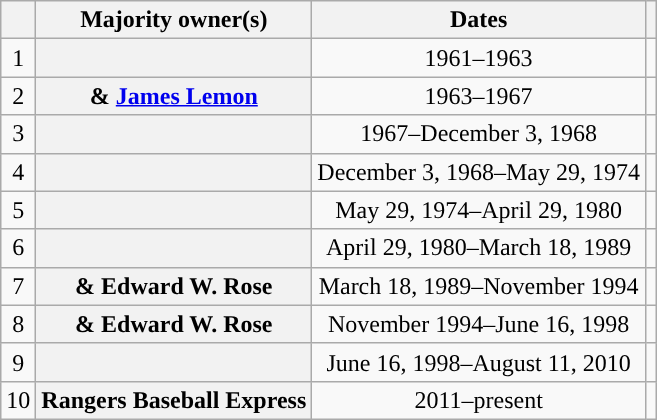<table class="wikitable sortable plainrowheaders" style="text-align:center">
<tr>
<th scope="col"></th>
<th scope="col">Majority owner(s)</th>
<th scope="col">Dates</th>
<th class="unsortable" scope="col"></th>
</tr>
<tr>
<td>1</td>
<th scope="row" style="text-align:center"></th>
<td>1961–1963</td>
<td></td>
</tr>
<tr>
<td>2</td>
<th scope="row" style="text-align:center"> & <a href='#'>James Lemon</a></th>
<td>1963–1967</td>
<td></td>
</tr>
<tr>
<td>3</td>
<th scope="row" style="text-align:center"></th>
<td>1967–December 3, 1968</td>
<td></td>
</tr>
<tr>
<td>4</td>
<th scope="row" style="text-align:center"></th>
<td>December 3, 1968–May 29, 1974</td>
<td></td>
</tr>
<tr>
<td>5</td>
<th scope="row" style="text-align:center"></th>
<td>May 29, 1974–April 29, 1980</td>
<td></td>
</tr>
<tr>
<td>6</td>
<th scope="row" style="text-align:center"></th>
<td>April 29, 1980–March 18, 1989</td>
<td></td>
</tr>
<tr>
<td>7</td>
<th scope="row" style="text-align:center"> & Edward W. Rose</th>
<td>March 18, 1989–November 1994</td>
<td></td>
</tr>
<tr>
<td>8</td>
<th scope="row" style="text-align:center"> & Edward W. Rose</th>
<td>November 1994–June 16, 1998</td>
<td></td>
</tr>
<tr>
<td>9</td>
<th scope="row" style="text-align:center"></th>
<td>June 16, 1998–August 11, 2010</td>
<td></td>
</tr>
<tr>
<td>10</td>
<th scope="row" style="text-align:center">Rangers Baseball Express</th>
<td>2011–present</td>
<td></td>
</tr>
</table>
